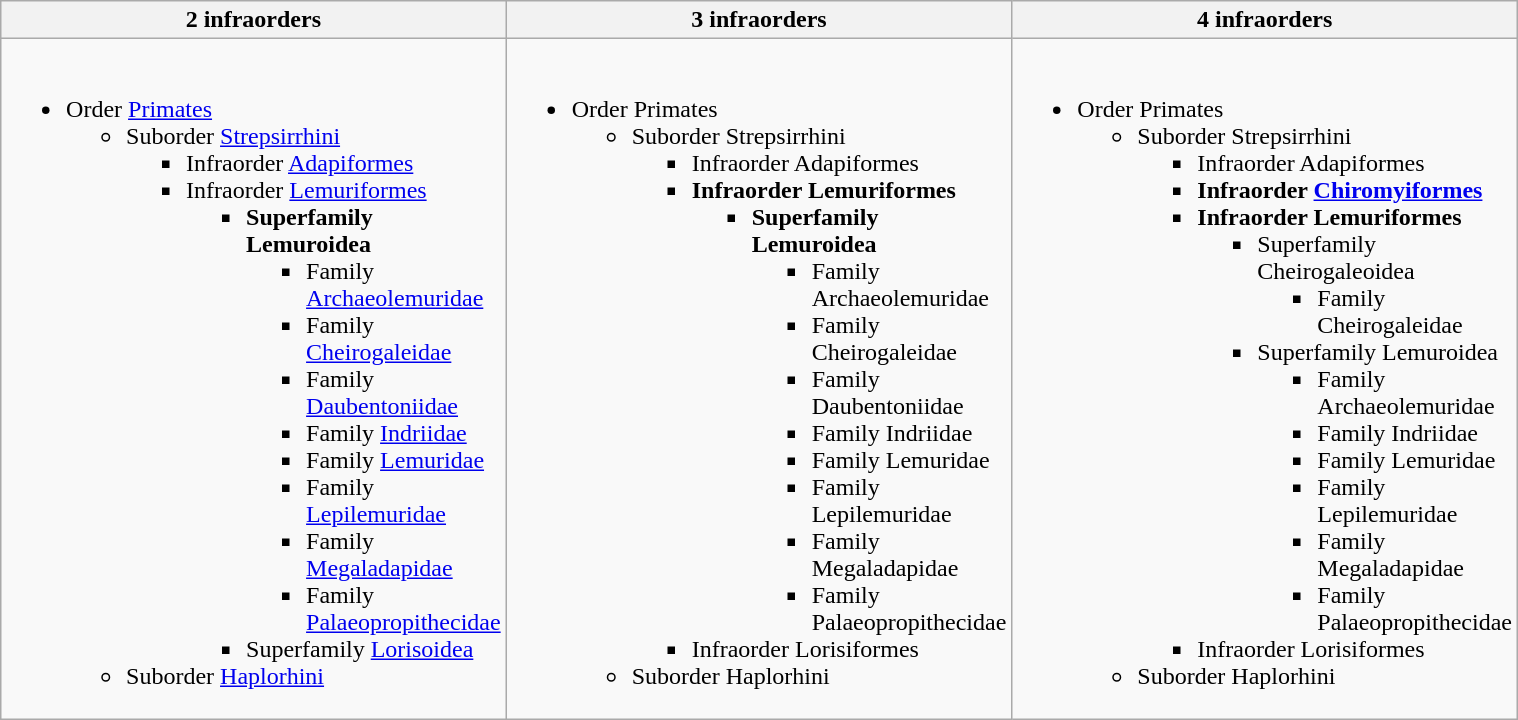<table class="wikitable" style="margin: 1em auto 1em auto" border="1" width="850pt">
<tr>
<th>2 infraorders</th>
<th>3 infraorders</th>
<th>4 infraorders</th>
</tr>
<tr>
<td><br><ul><li>Order <a href='#'>Primates</a><ul><li>Suborder <a href='#'>Strepsirrhini</a><ul><li>Infraorder <a href='#'>Adapiformes</a></li><li>Infraorder <a href='#'>Lemuriformes</a><ul><li><strong>Superfamily Lemuroidea</strong><ul><li>Family <a href='#'>Archaeolemuridae</a></li><li>Family <a href='#'>Cheirogaleidae</a></li><li>Family <a href='#'>Daubentoniidae</a></li><li>Family <a href='#'>Indriidae</a></li><li>Family <a href='#'>Lemuridae</a></li><li>Family <a href='#'>Lepilemuridae</a></li><li>Family <a href='#'>Megaladapidae</a></li><li>Family <a href='#'>Palaeopropithecidae</a></li></ul></li><li>Superfamily <a href='#'>Lorisoidea</a></li></ul></li></ul></li><li>Suborder <a href='#'>Haplorhini</a></li></ul></li></ul></td>
<td><br><ul><li>Order Primates<ul><li>Suborder Strepsirrhini<ul><li>Infraorder Adapiformes</li><li><strong>Infraorder Lemuriformes</strong><ul><li><strong>Superfamily Lemuroidea</strong><ul><li>Family Archaeolemuridae</li><li>Family Cheirogaleidae</li><li>Family Daubentoniidae</li><li>Family Indriidae</li><li>Family Lemuridae</li><li>Family Lepilemuridae</li><li>Family Megaladapidae</li><li>Family Palaeopropithecidae</li></ul></li></ul></li><li>Infraorder Lorisiformes</li></ul></li><li>Suborder Haplorhini</li></ul></li></ul></td>
<td><br><ul><li>Order Primates<ul><li>Suborder Strepsirrhini<ul><li>Infraorder Adapiformes</li><li><strong>Infraorder <a href='#'>Chiromyiformes</a></strong></li><li><strong>Infraorder Lemuriformes</strong><ul><li>Superfamily Cheirogaleoidea<ul><li>Family Cheirogaleidae</li></ul></li><li>Superfamily Lemuroidea<ul><li>Family Archaeolemuridae</li><li>Family Indriidae</li><li>Family Lemuridae</li><li>Family Lepilemuridae</li><li>Family Megaladapidae</li><li>Family Palaeopropithecidae</li></ul></li></ul></li><li>Infraorder Lorisiformes</li></ul></li><li>Suborder Haplorhini</li></ul></li></ul></td>
</tr>
</table>
